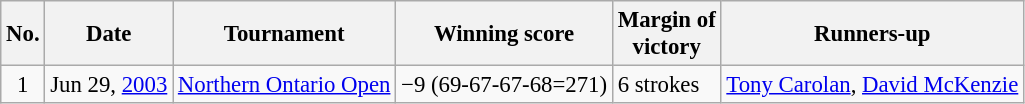<table class="wikitable" style="font-size:95%;">
<tr>
<th>No.</th>
<th>Date</th>
<th>Tournament</th>
<th>Winning score</th>
<th>Margin of<br>victory</th>
<th>Runners-up</th>
</tr>
<tr>
<td align=center>1</td>
<td align=right>Jun 29, <a href='#'>2003</a></td>
<td><a href='#'>Northern Ontario Open</a></td>
<td>−9 (69-67-67-68=271)</td>
<td>6 strokes</td>
<td> <a href='#'>Tony Carolan</a>,  <a href='#'>David McKenzie</a></td>
</tr>
</table>
